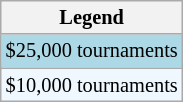<table class=wikitable style="font-size:85%">
<tr>
<th>Legend</th>
</tr>
<tr style="background:lightblue;">
<td>$25,000 tournaments</td>
</tr>
<tr style="background:#f0f8ff;">
<td>$10,000 tournaments</td>
</tr>
</table>
